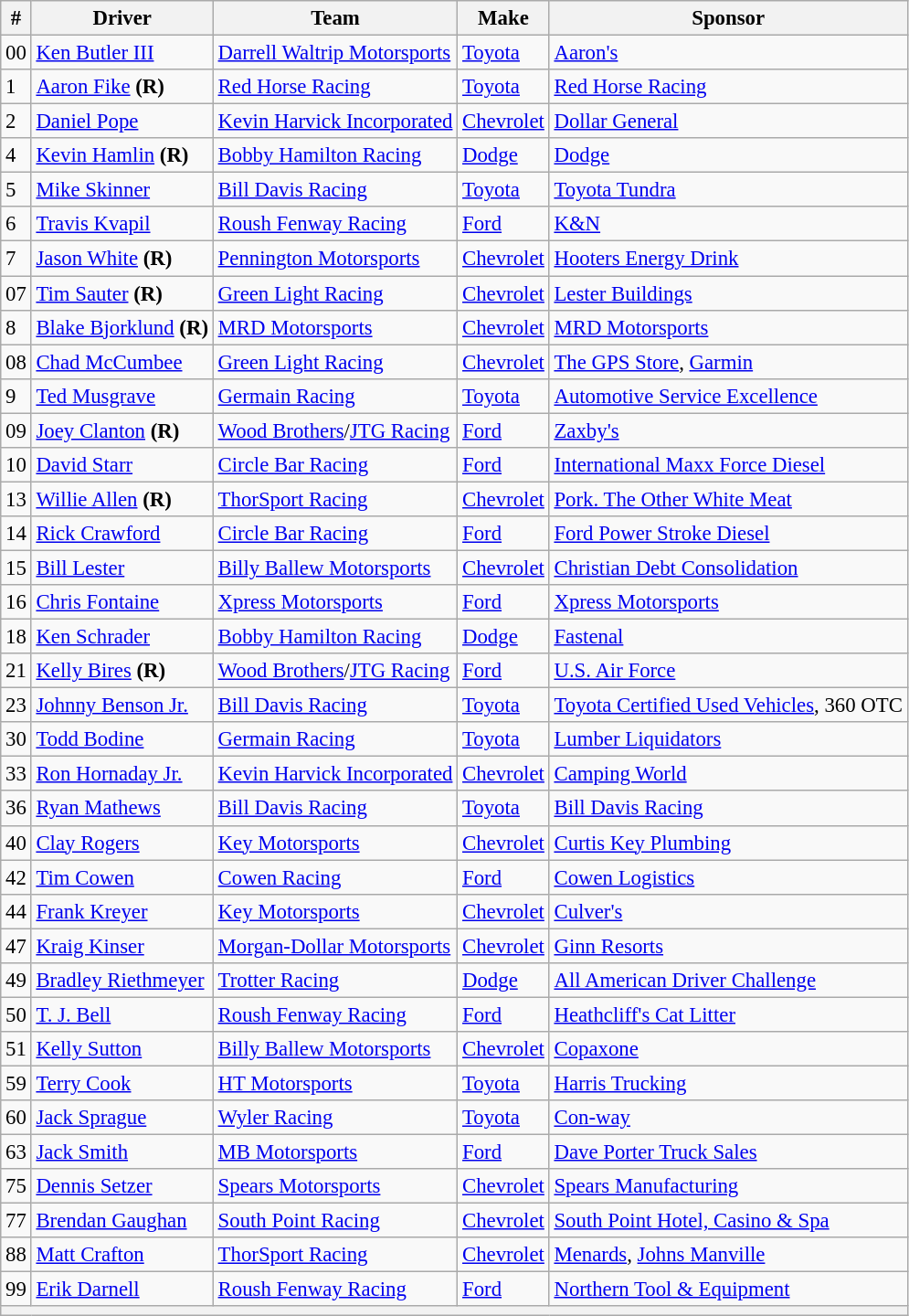<table class="wikitable" style="font-size:95%">
<tr>
<th>#</th>
<th>Driver</th>
<th>Team</th>
<th>Make</th>
<th>Sponsor</th>
</tr>
<tr>
<td>00</td>
<td><a href='#'>Ken Butler III</a></td>
<td><a href='#'>Darrell Waltrip Motorsports</a></td>
<td><a href='#'>Toyota</a></td>
<td><a href='#'>Aaron's</a></td>
</tr>
<tr>
<td>1</td>
<td><a href='#'>Aaron Fike</a> <strong>(R)</strong></td>
<td><a href='#'>Red Horse Racing</a></td>
<td><a href='#'>Toyota</a></td>
<td><a href='#'>Red Horse Racing</a></td>
</tr>
<tr>
<td>2</td>
<td><a href='#'>Daniel Pope</a></td>
<td><a href='#'>Kevin Harvick Incorporated</a></td>
<td><a href='#'>Chevrolet</a></td>
<td><a href='#'>Dollar General</a></td>
</tr>
<tr>
<td>4</td>
<td><a href='#'>Kevin Hamlin</a> <strong>(R)</strong></td>
<td><a href='#'>Bobby Hamilton Racing</a></td>
<td><a href='#'>Dodge</a></td>
<td><a href='#'>Dodge</a></td>
</tr>
<tr>
<td>5</td>
<td><a href='#'>Mike Skinner</a></td>
<td><a href='#'>Bill Davis Racing</a></td>
<td><a href='#'>Toyota</a></td>
<td><a href='#'>Toyota Tundra</a></td>
</tr>
<tr>
<td>6</td>
<td><a href='#'>Travis Kvapil</a></td>
<td><a href='#'>Roush Fenway Racing</a></td>
<td><a href='#'>Ford</a></td>
<td><a href='#'>K&N</a></td>
</tr>
<tr>
<td>7</td>
<td><a href='#'>Jason White</a> <strong>(R)</strong></td>
<td><a href='#'>Pennington Motorsports</a></td>
<td><a href='#'>Chevrolet</a></td>
<td><a href='#'>Hooters Energy Drink</a></td>
</tr>
<tr>
<td>07</td>
<td><a href='#'>Tim Sauter</a> <strong>(R)</strong></td>
<td><a href='#'>Green Light Racing</a></td>
<td><a href='#'>Chevrolet</a></td>
<td><a href='#'>Lester Buildings</a></td>
</tr>
<tr>
<td>8</td>
<td><a href='#'>Blake Bjorklund</a> <strong>(R)</strong></td>
<td><a href='#'>MRD Motorsports</a></td>
<td><a href='#'>Chevrolet</a></td>
<td><a href='#'>MRD Motorsports</a></td>
</tr>
<tr>
<td>08</td>
<td><a href='#'>Chad McCumbee</a></td>
<td><a href='#'>Green Light Racing</a></td>
<td><a href='#'>Chevrolet</a></td>
<td><a href='#'>The GPS Store</a>, <a href='#'>Garmin</a></td>
</tr>
<tr>
<td>9</td>
<td><a href='#'>Ted Musgrave</a></td>
<td><a href='#'>Germain Racing</a></td>
<td><a href='#'>Toyota</a></td>
<td><a href='#'>Automotive Service Excellence</a></td>
</tr>
<tr>
<td>09</td>
<td><a href='#'>Joey Clanton</a> <strong>(R)</strong></td>
<td><a href='#'>Wood Brothers</a>/<a href='#'>JTG Racing</a></td>
<td><a href='#'>Ford</a></td>
<td><a href='#'>Zaxby's</a></td>
</tr>
<tr>
<td>10</td>
<td><a href='#'>David Starr</a></td>
<td><a href='#'>Circle Bar Racing</a></td>
<td><a href='#'>Ford</a></td>
<td><a href='#'>International Maxx Force Diesel</a></td>
</tr>
<tr>
<td>13</td>
<td><a href='#'>Willie Allen</a> <strong>(R)</strong></td>
<td><a href='#'>ThorSport Racing</a></td>
<td><a href='#'>Chevrolet</a></td>
<td><a href='#'>Pork. The Other White Meat</a></td>
</tr>
<tr>
<td>14</td>
<td><a href='#'>Rick Crawford</a></td>
<td><a href='#'>Circle Bar Racing</a></td>
<td><a href='#'>Ford</a></td>
<td><a href='#'>Ford Power Stroke Diesel</a></td>
</tr>
<tr>
<td>15</td>
<td><a href='#'>Bill Lester</a></td>
<td><a href='#'>Billy Ballew Motorsports</a></td>
<td><a href='#'>Chevrolet</a></td>
<td><a href='#'>Christian Debt Consolidation</a></td>
</tr>
<tr>
<td>16</td>
<td><a href='#'>Chris Fontaine</a></td>
<td><a href='#'>Xpress Motorsports</a></td>
<td><a href='#'>Ford</a></td>
<td><a href='#'>Xpress Motorsports</a></td>
</tr>
<tr>
<td>18</td>
<td><a href='#'>Ken Schrader</a></td>
<td><a href='#'>Bobby Hamilton Racing</a></td>
<td><a href='#'>Dodge</a></td>
<td><a href='#'>Fastenal</a></td>
</tr>
<tr>
<td>21</td>
<td><a href='#'>Kelly Bires</a> <strong>(R)</strong></td>
<td><a href='#'>Wood Brothers</a>/<a href='#'>JTG Racing</a></td>
<td><a href='#'>Ford</a></td>
<td><a href='#'>U.S. Air Force</a></td>
</tr>
<tr>
<td>23</td>
<td><a href='#'>Johnny Benson Jr.</a></td>
<td><a href='#'>Bill Davis Racing</a></td>
<td><a href='#'>Toyota</a></td>
<td><a href='#'>Toyota Certified Used Vehicles</a>, 360 OTC</td>
</tr>
<tr>
<td>30</td>
<td><a href='#'>Todd Bodine</a></td>
<td><a href='#'>Germain Racing</a></td>
<td><a href='#'>Toyota</a></td>
<td><a href='#'>Lumber Liquidators</a></td>
</tr>
<tr>
<td>33</td>
<td><a href='#'>Ron Hornaday Jr.</a></td>
<td><a href='#'>Kevin Harvick Incorporated</a></td>
<td><a href='#'>Chevrolet</a></td>
<td><a href='#'>Camping World</a></td>
</tr>
<tr>
<td>36</td>
<td><a href='#'>Ryan Mathews</a></td>
<td><a href='#'>Bill Davis Racing</a></td>
<td><a href='#'>Toyota</a></td>
<td><a href='#'>Bill Davis Racing</a></td>
</tr>
<tr>
<td>40</td>
<td><a href='#'>Clay Rogers</a></td>
<td><a href='#'>Key Motorsports</a></td>
<td><a href='#'>Chevrolet</a></td>
<td><a href='#'>Curtis Key Plumbing</a></td>
</tr>
<tr>
<td>42</td>
<td><a href='#'>Tim Cowen</a></td>
<td><a href='#'>Cowen Racing</a></td>
<td><a href='#'>Ford</a></td>
<td><a href='#'>Cowen Logistics</a></td>
</tr>
<tr>
<td>44</td>
<td><a href='#'>Frank Kreyer</a></td>
<td><a href='#'>Key Motorsports</a></td>
<td><a href='#'>Chevrolet</a></td>
<td><a href='#'>Culver's</a></td>
</tr>
<tr>
<td>47</td>
<td><a href='#'>Kraig Kinser</a></td>
<td><a href='#'>Morgan-Dollar Motorsports</a></td>
<td><a href='#'>Chevrolet</a></td>
<td><a href='#'>Ginn Resorts</a></td>
</tr>
<tr>
<td>49</td>
<td><a href='#'>Bradley Riethmeyer</a></td>
<td><a href='#'>Trotter Racing</a></td>
<td><a href='#'>Dodge</a></td>
<td><a href='#'>All American Driver Challenge</a></td>
</tr>
<tr>
<td>50</td>
<td><a href='#'>T. J. Bell</a></td>
<td><a href='#'>Roush Fenway Racing</a></td>
<td><a href='#'>Ford</a></td>
<td><a href='#'>Heathcliff's Cat Litter</a></td>
</tr>
<tr>
<td>51</td>
<td><a href='#'>Kelly Sutton</a></td>
<td><a href='#'>Billy Ballew Motorsports</a></td>
<td><a href='#'>Chevrolet</a></td>
<td><a href='#'>Copaxone</a></td>
</tr>
<tr>
<td>59</td>
<td><a href='#'>Terry Cook</a></td>
<td><a href='#'>HT Motorsports</a></td>
<td><a href='#'>Toyota</a></td>
<td><a href='#'>Harris Trucking</a></td>
</tr>
<tr>
<td>60</td>
<td><a href='#'>Jack Sprague</a></td>
<td><a href='#'>Wyler Racing</a></td>
<td><a href='#'>Toyota</a></td>
<td><a href='#'>Con-way</a></td>
</tr>
<tr>
<td>63</td>
<td><a href='#'>Jack Smith</a></td>
<td><a href='#'>MB Motorsports</a></td>
<td><a href='#'>Ford</a></td>
<td><a href='#'>Dave Porter Truck Sales</a></td>
</tr>
<tr>
<td>75</td>
<td><a href='#'>Dennis Setzer</a></td>
<td><a href='#'>Spears Motorsports</a></td>
<td><a href='#'>Chevrolet</a></td>
<td><a href='#'>Spears Manufacturing</a></td>
</tr>
<tr>
<td>77</td>
<td><a href='#'>Brendan Gaughan</a></td>
<td><a href='#'>South Point Racing</a></td>
<td><a href='#'>Chevrolet</a></td>
<td><a href='#'>South Point Hotel, Casino & Spa</a></td>
</tr>
<tr>
<td>88</td>
<td><a href='#'>Matt Crafton</a></td>
<td><a href='#'>ThorSport Racing</a></td>
<td><a href='#'>Chevrolet</a></td>
<td><a href='#'>Menards</a>, <a href='#'>Johns Manville</a></td>
</tr>
<tr>
<td>99</td>
<td><a href='#'>Erik Darnell</a></td>
<td><a href='#'>Roush Fenway Racing</a></td>
<td><a href='#'>Ford</a></td>
<td><a href='#'>Northern Tool & Equipment</a></td>
</tr>
<tr>
<th colspan="5"></th>
</tr>
</table>
